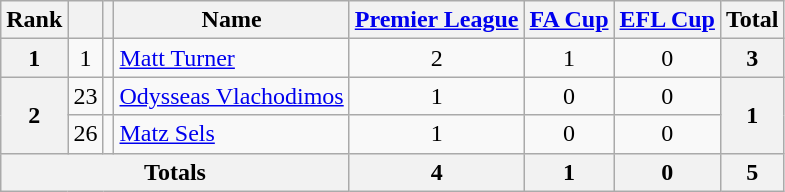<table class="wikitable" style="text-align:center;">
<tr>
<th>Rank</th>
<th></th>
<th></th>
<th>Name</th>
<th><a href='#'>Premier League</a></th>
<th><a href='#'>FA Cup</a></th>
<th><a href='#'>EFL Cup</a></th>
<th>Total</th>
</tr>
<tr>
<th>1</th>
<td>1</td>
<td></td>
<td style="text-align:left;" data-sort-value="Turner, Matt"><a href='#'>Matt Turner</a></td>
<td>2</td>
<td>1</td>
<td>0</td>
<th>3</th>
</tr>
<tr>
<th rowspan="2">2</th>
<td>23</td>
<td></td>
<td style="text-align:left;" data-sort-value="Vlachodimos, Odysseas"><a href='#'>Odysseas Vlachodimos</a></td>
<td>1</td>
<td>0</td>
<td>0</td>
<th rowspan="2">1</th>
</tr>
<tr>
<td>26</td>
<td></td>
<td style="text-align:left;" data-sort-value="Sels, Matz"><a href='#'>Matz Sels</a></td>
<td>1</td>
<td>0</td>
<td>0</td>
</tr>
<tr>
<th colspan=4><strong>Totals</strong></th>
<th>4</th>
<th>1</th>
<th>0</th>
<th>5</th>
</tr>
</table>
